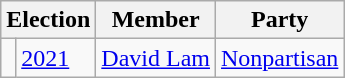<table class="wikitable">
<tr>
<th colspan="2">Election</th>
<th>Member</th>
<th>Party</th>
</tr>
<tr>
<td bgcolor=></td>
<td><a href='#'>2021</a></td>
<td><a href='#'>David Lam</a></td>
<td><a href='#'>Nonpartisan</a></td>
</tr>
</table>
